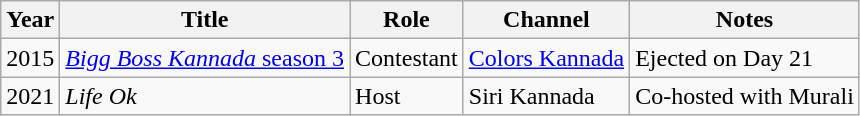<table class="wikitable sortable">
<tr>
<th>Year</th>
<th>Title</th>
<th>Role</th>
<th>Channel</th>
<th>Notes</th>
</tr>
<tr>
<td>2015</td>
<td><a href='#'><em>Bigg Boss Kannada</em> season 3</a></td>
<td>Contestant</td>
<td><a href='#'>Colors Kannada</a></td>
<td>Ejected on Day 21</td>
</tr>
<tr>
<td>2021</td>
<td><em>Life Ok</em></td>
<td>Host</td>
<td>Siri Kannada</td>
<td>Co-hosted with Murali</td>
</tr>
</table>
